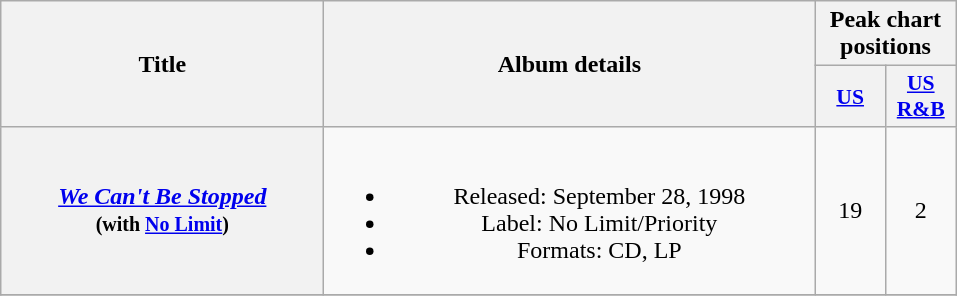<table class="wikitable plainrowheaders" style="text-align:center;">
<tr>
<th scope="col" rowspan="2" style="width:13em;">Title</th>
<th scope="col" rowspan="2" style="width:20em;">Album details</th>
<th scope="col" colspan="2">Peak chart positions</th>
</tr>
<tr>
<th scope="col" style="width:2.8em;font-size:90%;"><a href='#'>US</a><br></th>
<th scope="col" style="width:2.8em;font-size:90%;"><a href='#'>US<br>R&B</a></th>
</tr>
<tr>
<th scope="row"><em><a href='#'>We Can't Be Stopped</a></em><br><small>(with <a href='#'>No Limit</a>)</small></th>
<td><br><ul><li>Released: September 28, 1998</li><li>Label: No Limit/Priority</li><li>Formats: CD, LP</li></ul></td>
<td>19</td>
<td>2</td>
</tr>
<tr>
</tr>
</table>
